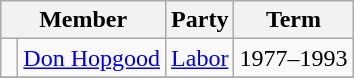<table class="wikitable">
<tr>
<th colspan=2>Member</th>
<th>Party</th>
<th>Term</th>
</tr>
<tr>
<td> </td>
<td><a href='#'>Don Hopgood</a></td>
<td><a href='#'>Labor</a></td>
<td>1977–1993</td>
</tr>
<tr>
</tr>
</table>
